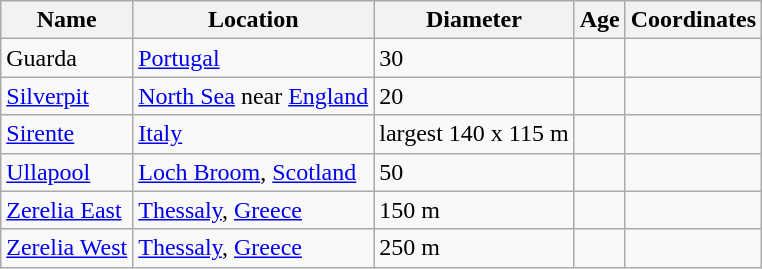<table class="wikitable sortable">
<tr>
<th>Name</th>
<th>Location</th>
<th>Diameter</th>
<th>Age</th>
<th>Coordinates</th>
</tr>
<tr>
<td>Guarda</td>
<td><a href='#'>Portugal</a></td>
<td>30</td>
<td></td>
<td align=right></td>
</tr>
<tr>
<td><a href='#'>Silverpit</a></td>
<td><a href='#'>North Sea</a> near <a href='#'>England</a></td>
<td>20</td>
<td></td>
<td align=right></td>
</tr>
<tr>
<td><a href='#'>Sirente</a></td>
<td><a href='#'>Italy</a></td>
<td>largest 140 x 115 m</td>
<td></td>
<td align=right></td>
</tr>
<tr>
<td><a href='#'>Ullapool</a></td>
<td><a href='#'>Loch Broom</a>, <a href='#'>Scotland</a></td>
<td>50</td>
<td></td>
<td align=right></td>
</tr>
<tr>
<td><a href='#'>Zerelia East</a></td>
<td><a href='#'>Thessaly</a>, <a href='#'>Greece</a></td>
<td>150 m</td>
<td></td>
<td align=right></td>
</tr>
<tr>
<td><a href='#'>Zerelia West</a></td>
<td><a href='#'>Thessaly</a>, <a href='#'>Greece</a></td>
<td>250 m</td>
<td></td>
<td align=right></td>
</tr>
</table>
